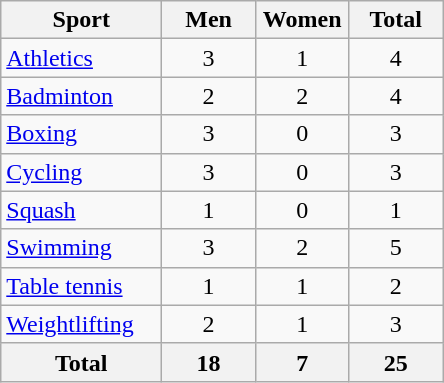<table class="wikitable sortable" style="text-align:center;">
<tr>
<th width=100>Sport</th>
<th width=55>Men</th>
<th width=55>Women</th>
<th width=55>Total</th>
</tr>
<tr>
<td align=left><a href='#'>Athletics</a></td>
<td>3</td>
<td>1</td>
<td>4</td>
</tr>
<tr>
<td align=left><a href='#'>Badminton</a></td>
<td>2</td>
<td>2</td>
<td>4</td>
</tr>
<tr>
<td align=left><a href='#'>Boxing</a></td>
<td>3</td>
<td>0</td>
<td>3</td>
</tr>
<tr>
<td align=left><a href='#'>Cycling</a></td>
<td>3</td>
<td>0</td>
<td>3</td>
</tr>
<tr>
<td align=left><a href='#'>Squash</a></td>
<td>1</td>
<td>0</td>
<td>1</td>
</tr>
<tr>
<td align=left><a href='#'>Swimming</a></td>
<td>3</td>
<td>2</td>
<td>5</td>
</tr>
<tr>
<td align=left><a href='#'>Table tennis</a></td>
<td>1</td>
<td>1</td>
<td>2</td>
</tr>
<tr>
<td align=left><a href='#'>Weightlifting</a></td>
<td>2</td>
<td>1</td>
<td>3</td>
</tr>
<tr>
<th>Total</th>
<th>18</th>
<th>7</th>
<th>25</th>
</tr>
</table>
